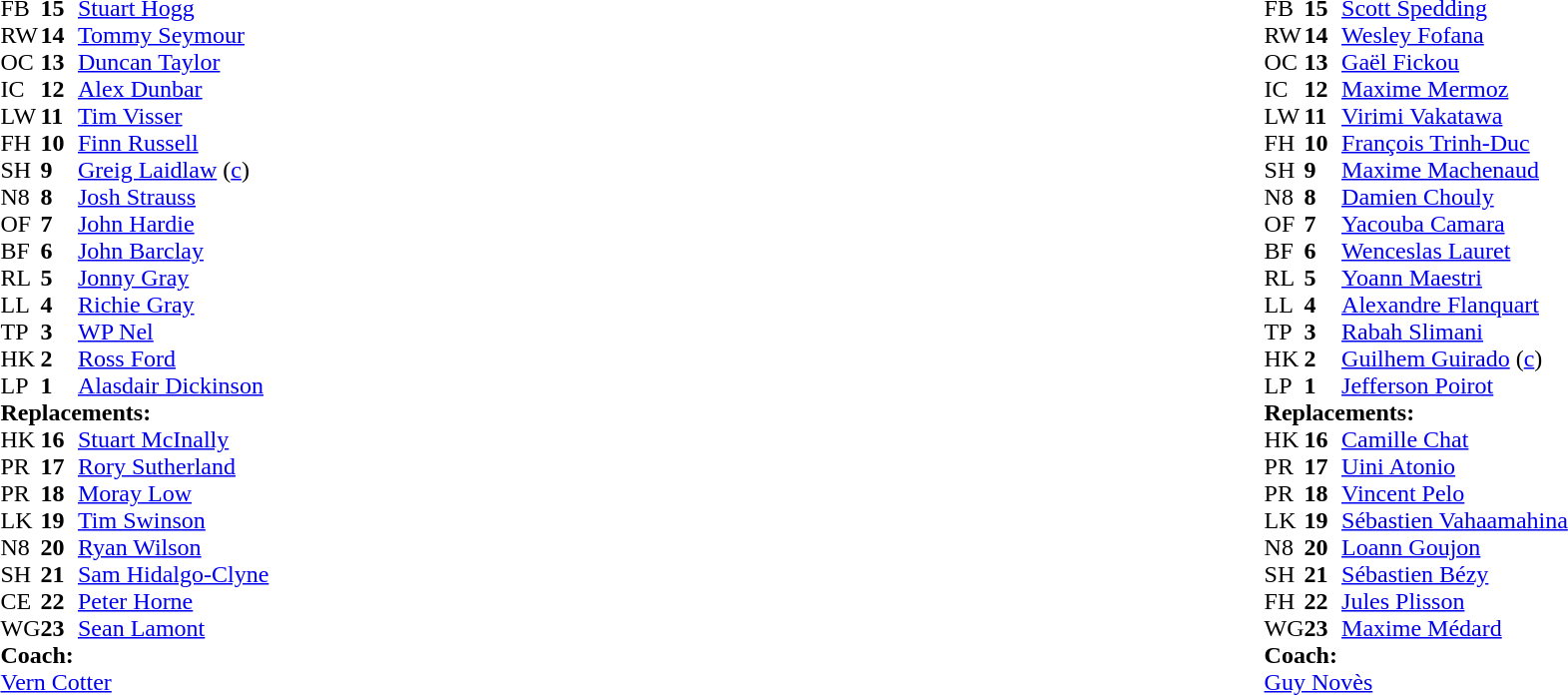<table style="width:100%">
<tr>
<td style="vertical-align:top; width:50%"><br><table cellspacing="0" cellpadding="0">
<tr>
<th width="25"></th>
<th width="25"></th>
</tr>
<tr>
<td>FB</td>
<td><strong>15</strong></td>
<td><a href='#'>Stuart Hogg</a></td>
</tr>
<tr>
<td>RW</td>
<td><strong>14</strong></td>
<td><a href='#'>Tommy Seymour</a></td>
</tr>
<tr>
<td>OC</td>
<td><strong>13</strong></td>
<td><a href='#'>Duncan Taylor</a></td>
</tr>
<tr>
<td>IC</td>
<td><strong>12</strong></td>
<td><a href='#'>Alex Dunbar</a></td>
</tr>
<tr>
<td>LW</td>
<td><strong>11</strong></td>
<td><a href='#'>Tim Visser</a></td>
</tr>
<tr>
<td>FH</td>
<td><strong>10</strong></td>
<td><a href='#'>Finn Russell</a></td>
<td></td>
<td></td>
</tr>
<tr>
<td>SH</td>
<td><strong>9</strong></td>
<td><a href='#'>Greig Laidlaw</a> (<a href='#'>c</a>)</td>
</tr>
<tr>
<td>N8</td>
<td><strong>8</strong></td>
<td><a href='#'>Josh Strauss</a></td>
<td></td>
<td></td>
</tr>
<tr>
<td>OF</td>
<td><strong>7</strong></td>
<td><a href='#'>John Hardie</a></td>
</tr>
<tr>
<td>BF</td>
<td><strong>6</strong></td>
<td><a href='#'>John Barclay</a></td>
</tr>
<tr>
<td>RL</td>
<td><strong>5</strong></td>
<td><a href='#'>Jonny Gray</a></td>
</tr>
<tr>
<td>LL</td>
<td><strong>4</strong></td>
<td><a href='#'>Richie Gray</a></td>
<td></td>
<td></td>
</tr>
<tr>
<td>TP</td>
<td><strong>3</strong></td>
<td><a href='#'>WP Nel</a></td>
<td></td>
<td></td>
</tr>
<tr>
<td>HK</td>
<td><strong>2</strong></td>
<td><a href='#'>Ross Ford</a></td>
<td></td>
<td></td>
</tr>
<tr>
<td>LP</td>
<td><strong>1</strong></td>
<td><a href='#'>Alasdair Dickinson</a></td>
</tr>
<tr>
<td colspan=3><strong>Replacements:</strong></td>
</tr>
<tr>
<td>HK</td>
<td><strong>16</strong></td>
<td><a href='#'>Stuart McInally</a></td>
<td></td>
<td></td>
</tr>
<tr>
<td>PR</td>
<td><strong>17</strong></td>
<td><a href='#'>Rory Sutherland</a></td>
</tr>
<tr>
<td>PR</td>
<td><strong>18</strong></td>
<td><a href='#'>Moray Low</a></td>
<td></td>
<td></td>
</tr>
<tr>
<td>LK</td>
<td><strong>19</strong></td>
<td><a href='#'>Tim Swinson</a></td>
<td></td>
<td></td>
</tr>
<tr>
<td>N8</td>
<td><strong>20</strong></td>
<td><a href='#'>Ryan Wilson</a></td>
<td></td>
<td></td>
</tr>
<tr>
<td>SH</td>
<td><strong>21</strong></td>
<td><a href='#'>Sam Hidalgo-Clyne</a></td>
</tr>
<tr>
<td>CE</td>
<td><strong>22</strong></td>
<td><a href='#'>Peter Horne</a></td>
<td></td>
<td></td>
</tr>
<tr>
<td>WG</td>
<td><strong>23</strong></td>
<td><a href='#'>Sean Lamont</a></td>
</tr>
<tr>
<td colspan=3><strong>Coach:</strong></td>
</tr>
<tr>
<td colspan="4"> <a href='#'>Vern Cotter</a></td>
</tr>
</table>
</td>
<td style="vertical-align:top"></td>
<td style="vertical-align:top; width:50%"><br><table cellspacing="0" cellpadding="0" style="margin:auto">
<tr>
<th width="25"></th>
<th width="25"></th>
</tr>
<tr>
<td>FB</td>
<td><strong>15</strong></td>
<td><a href='#'>Scott Spedding</a></td>
</tr>
<tr>
<td>RW</td>
<td><strong>14</strong></td>
<td><a href='#'>Wesley Fofana</a></td>
</tr>
<tr>
<td>OC</td>
<td><strong>13</strong></td>
<td><a href='#'>Gaël Fickou</a></td>
</tr>
<tr>
<td>IC</td>
<td><strong>12</strong></td>
<td><a href='#'>Maxime Mermoz</a></td>
<td></td>
<td></td>
</tr>
<tr>
<td>LW</td>
<td><strong>11</strong></td>
<td><a href='#'>Virimi Vakatawa</a></td>
</tr>
<tr>
<td>FH</td>
<td><strong>10</strong></td>
<td><a href='#'>François Trinh-Duc</a></td>
<td></td>
<td></td>
</tr>
<tr>
<td>SH</td>
<td><strong>9</strong></td>
<td><a href='#'>Maxime Machenaud</a></td>
<td></td>
<td></td>
</tr>
<tr>
<td>N8</td>
<td><strong>8</strong></td>
<td><a href='#'>Damien Chouly</a></td>
</tr>
<tr>
<td>OF</td>
<td><strong>7</strong></td>
<td><a href='#'>Yacouba Camara</a></td>
<td></td>
<td></td>
</tr>
<tr>
<td>BF</td>
<td><strong>6</strong></td>
<td><a href='#'>Wenceslas Lauret</a></td>
</tr>
<tr>
<td>RL</td>
<td><strong>5</strong></td>
<td><a href='#'>Yoann Maestri</a></td>
</tr>
<tr>
<td>LL</td>
<td><strong>4</strong></td>
<td><a href='#'>Alexandre Flanquart</a></td>
<td></td>
<td></td>
</tr>
<tr>
<td>TP</td>
<td><strong>3</strong></td>
<td><a href='#'>Rabah Slimani</a></td>
<td></td>
<td></td>
</tr>
<tr>
<td>HK</td>
<td><strong>2</strong></td>
<td><a href='#'>Guilhem Guirado</a> (<a href='#'>c</a>)</td>
<td></td>
<td></td>
</tr>
<tr>
<td>LP</td>
<td><strong>1</strong></td>
<td><a href='#'>Jefferson Poirot</a></td>
<td></td>
<td></td>
<td></td>
</tr>
<tr>
<td colspan=3><strong>Replacements:</strong></td>
</tr>
<tr>
<td>HK</td>
<td><strong>16</strong></td>
<td><a href='#'>Camille Chat</a></td>
<td></td>
<td></td>
</tr>
<tr>
<td>PR</td>
<td><strong>17</strong></td>
<td><a href='#'>Uini Atonio</a></td>
<td></td>
<td></td>
</tr>
<tr>
<td>PR</td>
<td><strong>18</strong></td>
<td><a href='#'>Vincent Pelo</a></td>
<td></td>
<td></td>
<td></td>
</tr>
<tr>
<td>LK</td>
<td><strong>19</strong></td>
<td><a href='#'>Sébastien Vahaamahina</a></td>
<td></td>
<td></td>
</tr>
<tr>
<td>N8</td>
<td><strong>20</strong></td>
<td><a href='#'>Loann Goujon</a></td>
<td></td>
<td></td>
</tr>
<tr>
<td>SH</td>
<td><strong>21</strong></td>
<td><a href='#'>Sébastien Bézy</a></td>
<td></td>
<td></td>
</tr>
<tr>
<td>FH</td>
<td><strong>22</strong></td>
<td><a href='#'>Jules Plisson</a></td>
<td></td>
<td></td>
</tr>
<tr>
<td>WG</td>
<td><strong>23</strong></td>
<td><a href='#'>Maxime Médard</a></td>
<td></td>
<td></td>
</tr>
<tr>
<td colspan=3><strong>Coach:</strong></td>
</tr>
<tr>
<td colspan="4"> <a href='#'>Guy Novès</a></td>
</tr>
</table>
</td>
</tr>
</table>
